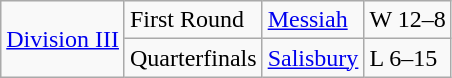<table class="wikitable">
<tr>
<td rowspan="5"><a href='#'>Division III</a></td>
<td>First Round</td>
<td><a href='#'>Messiah</a></td>
<td>W 12–8</td>
</tr>
<tr>
<td>Quarterfinals</td>
<td><a href='#'>Salisbury</a></td>
<td>L 6–15</td>
</tr>
</table>
